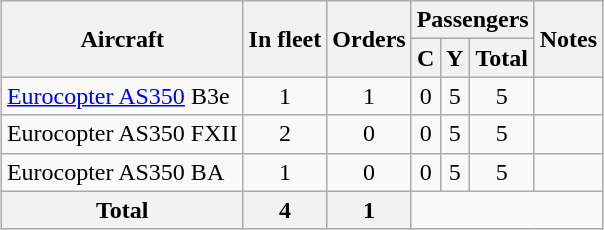<table class="wikitable" style="margin:1em auto; border-collapse:collapse; text-align: center">
<tr>
<th rowspan=2>Aircraft</th>
<th rowspan=2>In fleet</th>
<th rowspan=2>Orders</th>
<th colspan=3>Passengers</th>
<th rowspan=2>Notes</th>
</tr>
<tr>
<th><abbr>C</abbr></th>
<th><abbr>Y</abbr></th>
<th>Total</th>
</tr>
<tr>
<td align=left><a href='#'>Eurocopter AS350</a> B3e</td>
<td>1</td>
<td>1</td>
<td>0</td>
<td>5</td>
<td>5</td>
<td></td>
</tr>
<tr>
<td align=left>Eurocopter AS350 FXII</td>
<td>2</td>
<td>0</td>
<td>0</td>
<td>5</td>
<td>5</td>
<td></td>
</tr>
<tr>
<td align=left>Eurocopter AS350 BA</td>
<td>1</td>
<td>0</td>
<td>0</td>
<td>5</td>
<td>5</td>
<td></td>
</tr>
<tr>
<th>Total</th>
<th>4</th>
<th>1</th>
<td colspan="4"></td>
</tr>
</table>
